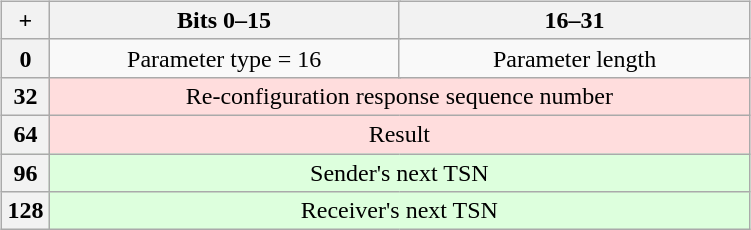<table align="right" width="40%">
<tr>
<td><br><table class="wikitable" style="margin: 0 auto; text-align: center; white-space: nowrap">
<tr>
<th>+</th>
<th colspan="16" width="50%">Bits 0–15</th>
<th colspan="16" width="50%">16–31</th>
</tr>
<tr>
<th>0</th>
<td colspan="16">Parameter type = 16</td>
<td colspan="16">Parameter length</td>
</tr>
<tr bgcolor="FFDDDD">
<th>32</th>
<td colspan="32">Re-configuration response sequence number</td>
</tr>
<tr bgcolor="FFDDDD">
<th>64</th>
<td colspan="32">Result</td>
</tr>
<tr bgcolor="DDFFDD">
<th>96</th>
<td colspan="32">Sender's next TSN</td>
</tr>
<tr bgcolor="DDFFDD">
<th>128</th>
<td colspan="32">Receiver's next TSN</td>
</tr>
</table>
</td>
</tr>
</table>
